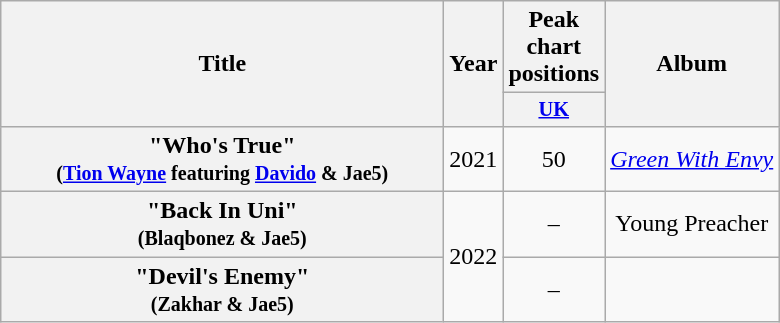<table class="wikitable plainrowheaders" style="text-align:center;">
<tr>
<th scope="col" rowspan="2" style="width:18em;">Title</th>
<th scope="col" rowspan="2" style="width:1em;">Year</th>
<th scope="col" colspan="1">Peak chart positions</th>
<th scope="col" rowspan="2">Album</th>
</tr>
<tr>
<th scope="col" style="width:3em;font-size:85%;"><a href='#'>UK</a><br></th>
</tr>
<tr>
<th scope="row">"Who's True"<br><small>(<a href='#'>Tion Wayne</a> featuring <a href='#'>Davido</a> & Jae5)</small></th>
<td rowspan="1">2021</td>
<td>50</td>
<td><em><a href='#'>Green With Envy</a></em></td>
</tr>
<tr>
<th scope="row">"Back In Uni"<br><small>(Blaqbonez & Jae5)</small></th>
<td rowspan="2">2022</td>
<td>–</td>
<td>Young Preacher</td>
</tr>
<tr>
<th scope="row">"Devil's Enemy"<br><small>(Zakhar & Jae5)</small></th>
<td>–</td>
<td></td>
</tr>
</table>
